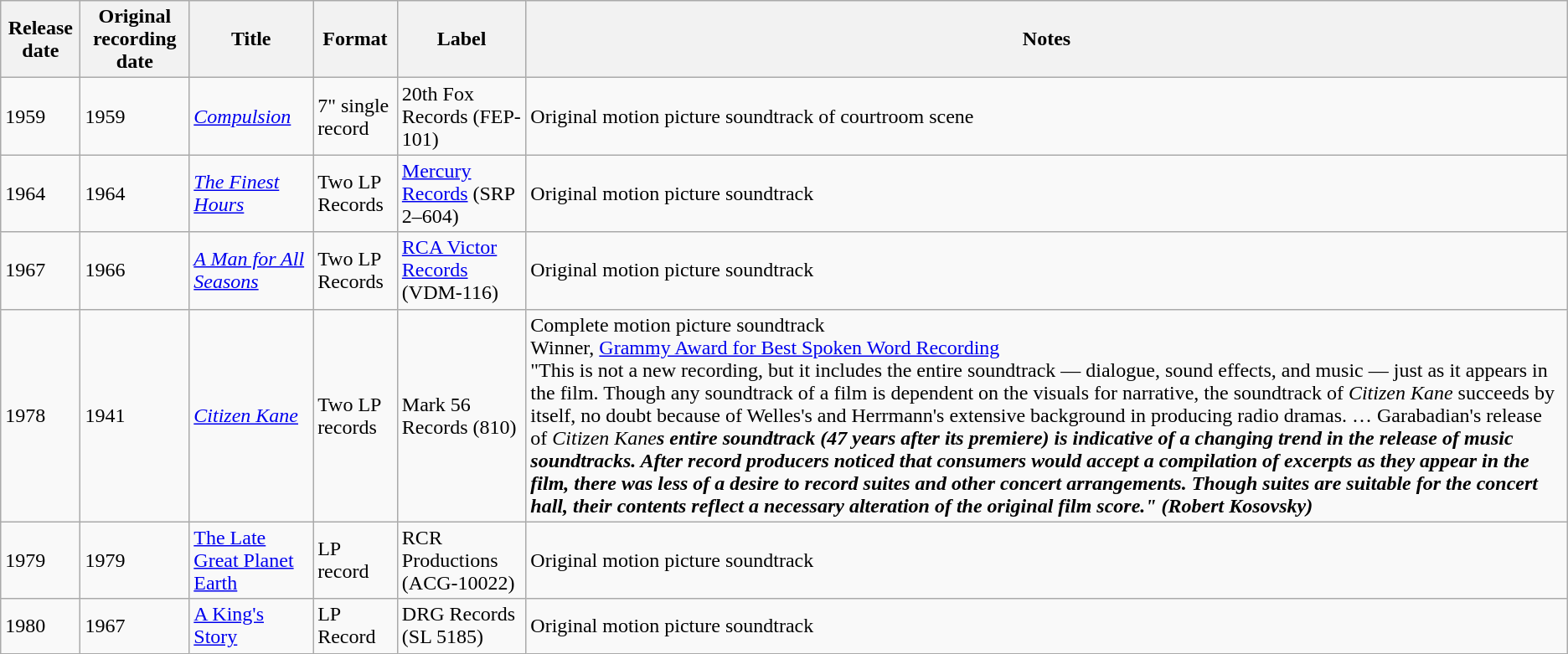<table class="wikitable sortable">
<tr>
<th>Release date</th>
<th class="unsortable">Original recording date</th>
<th>Title</th>
<th class="unsortable">Format</th>
<th>Label</th>
<th class="unsortable">Notes</th>
</tr>
<tr align="center">
<td align="left">1959</td>
<td align="left">1959</td>
<td align="left"><em><a href='#'>Compulsion</a></em></td>
<td align="left">7" single record</td>
<td align="left">20th Fox Records (FEP-101)</td>
<td align="left">Original motion picture soundtrack of courtroom scene</td>
</tr>
<tr align="center">
<td align="left">1964</td>
<td align="left">1964</td>
<td align="left"><em><a href='#'>The Finest Hours</a></em></td>
<td align="left">Two LP Records</td>
<td align="left"><a href='#'>Mercury Records</a> (SRP 2–604)</td>
<td align="left">Original motion picture soundtrack</td>
</tr>
<tr align="center">
<td align="left">1967</td>
<td align="left">1966</td>
<td align="left"><em><a href='#'>A Man for All Seasons</a></em></td>
<td align="left">Two LP Records</td>
<td align="left"><a href='#'>RCA Victor Records</a> (VDM-116)</td>
<td align="left">Original motion picture soundtrack</td>
</tr>
<tr align="center">
<td align="left">1978</td>
<td align="left">1941</td>
<td align="left"><em><a href='#'>Citizen Kane</a></em></td>
<td align="left">Two LP records</td>
<td align="left">Mark 56 Records (810)</td>
<td align="left">Complete motion picture soundtrack<br>Winner, <a href='#'>Grammy Award for Best Spoken Word Recording</a><br>"This is not a new recording, but it includes the entire soundtrack — dialogue, sound effects, and music — just as it appears in the film. Though any soundtrack of a film is dependent on the visuals for narrative, the soundtrack of <em>Citizen Kane</em> succeeds by itself, no doubt because of Welles's and Herrmann's extensive background in producing radio dramas. … Garabadian's release of <em>Citizen Kane<strong>s entire soundtrack (47 years after its premiere) is indicative of a changing trend in the release of music soundtracks. After record producers noticed that consumers would accept a compilation of excerpts as they appear in the film, there was less of a desire to record suites and other concert arrangements. Though suites are suitable for the concert hall, their contents reflect a necessary alteration of the original film score." (Robert Kosovsky)</td>
</tr>
<tr align="center">
<td align="left">1979</td>
<td align="left">1979</td>
<td align="left"></em><a href='#'>The Late Great Planet Earth</a><em></td>
<td align="left">LP record</td>
<td align="left">RCR Productions (ACG-10022)</td>
<td align="left">Original motion picture soundtrack</td>
</tr>
<tr align="center">
<td align="left">1980</td>
<td align="left">1967</td>
<td align="left"></em><a href='#'>A King's Story</a><em></td>
<td align="left">LP Record</td>
<td align="left">DRG Records (SL 5185)</td>
<td align="left">Original motion picture soundtrack</td>
</tr>
</table>
